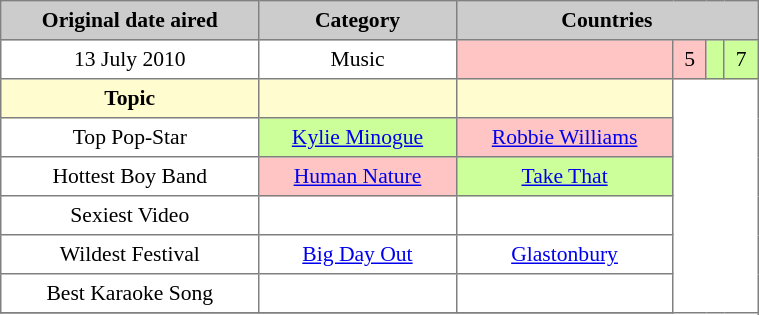<table border="1" cellpadding="4" cellspacing="0" style="text-align:center; font-size:90%; border-collapse:collapse;" width=40%>
<tr style="background:#ccc;">
<th>Original date aired</th>
<th>Category</th>
<th colspan=4>Countries</th>
</tr>
<tr>
<td>13 July 2010</td>
<td>Music</td>
<td style="background:#ffc5c5;"></td>
<td style="background:#ffc5c5;">5</td>
<td style="background:#ccff99;"></td>
<td style="background:#ccff99;">7</td>
</tr>
<tr style="background:#FFFDD0;">
<th>Topic</th>
<th></th>
<th></th>
</tr>
<tr>
<td>Top Pop-Star</td>
<td style="background:#ccff99;"><a href='#'>Kylie Minogue</a></td>
<td style="background:#ffc5c5;"><a href='#'>Robbie Williams</a></td>
</tr>
<tr>
<td>Hottest Boy Band</td>
<td style="background:#ffc5c5;"><a href='#'>Human Nature</a></td>
<td style="background:#ccff99;"><a href='#'>Take That</a></td>
</tr>
<tr>
<td>Sexiest Video</td>
<td></td>
<td></td>
</tr>
<tr>
<td>Wildest Festival</td>
<td><a href='#'>Big Day Out</a></td>
<td><a href='#'>Glastonbury</a></td>
</tr>
<tr>
<td>Best Karaoke Song</td>
<td></td>
<td></td>
</tr>
<tr>
</tr>
</table>
